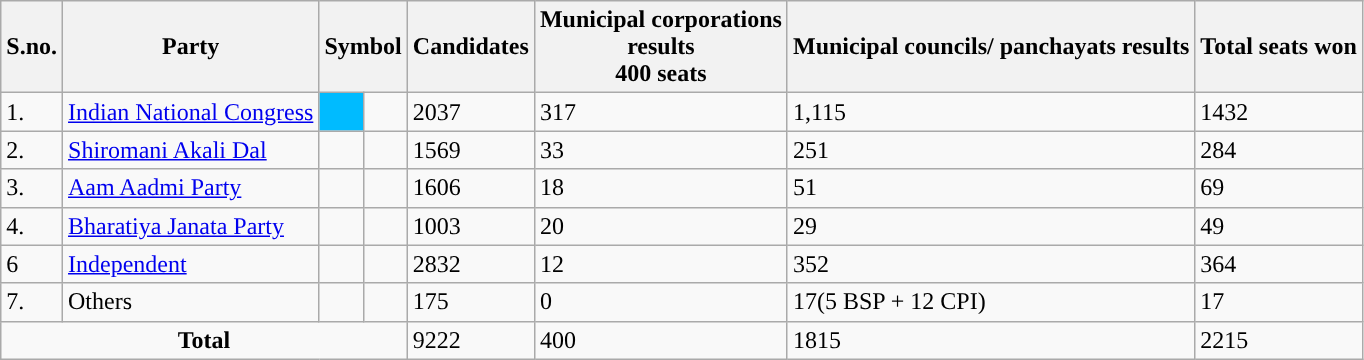<table class="wikitable sortable">
<tr>
<th>S.no.</th>
<th>Party</th>
<th colspan="2">Symbol</th>
<th>Candidates</th>
<th>Municipal corporations<br>results<br>400 seats</th>
<th>Municipal councils/ panchayats results</th>
<th>Total seats won</th>
</tr>
<tr>
<td>1.</td>
<td><a href='#'>Indian National Congress</a></td>
<td bgcolor=#00BBFF></td>
<td></td>
<td>2037</td>
<td>317</td>
<td>1,115</td>
<td>1432</td>
</tr>
<tr>
<td>2.</td>
<td><a href='#'>Shiromani Akali Dal</a></td>
<td></td>
<td></td>
<td>1569</td>
<td>33</td>
<td>251</td>
<td>284</td>
</tr>
<tr>
<td>3.</td>
<td><a href='#'>Aam Aadmi Party</a></td>
<td></td>
<td></td>
<td>1606</td>
<td>18</td>
<td>51</td>
<td>69</td>
</tr>
<tr>
<td>4.</td>
<td><a href='#'>Bharatiya Janata Party</a></td>
<td></td>
<td></td>
<td>1003</td>
<td>20</td>
<td>29</td>
<td>49</td>
</tr>
<tr>
<td>6</td>
<td><a href='#'>Independent</a></td>
<td></td>
<td></td>
<td>2832</td>
<td>12</td>
<td>352</td>
<td>364</td>
</tr>
<tr>
<td>7.</td>
<td>Others</td>
<td></td>
<td></td>
<td>175</td>
<td>0</td>
<td>17(5 BSP + 12 CPI)</td>
<td>17</td>
</tr>
<tr>
<td colspan="4" align="center"><strong>Total</strong></td>
<td>9222</td>
<td>400</td>
<td>1815</td>
<td>2215</td>
</tr>
</table>
